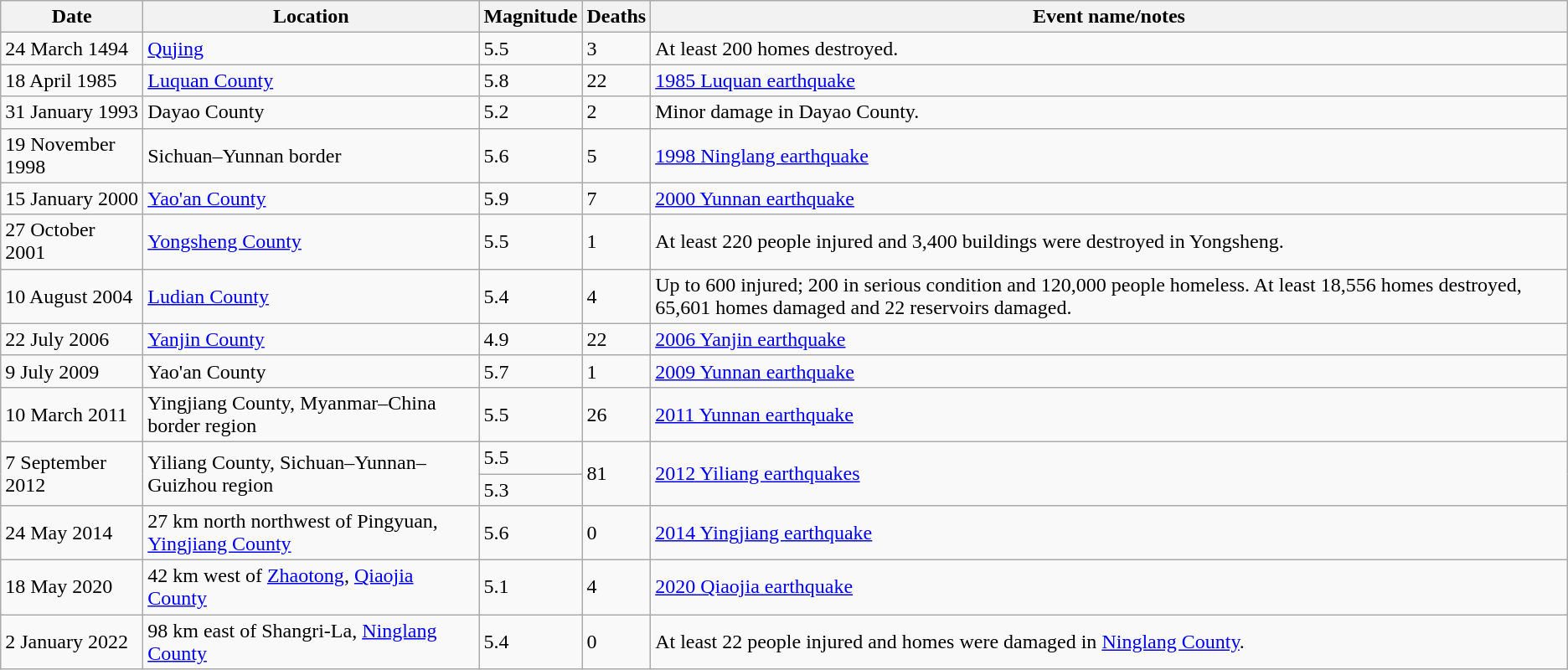<table class="wikitable">
<tr>
<th>Date</th>
<th>Location</th>
<th>Magnitude</th>
<th>Deaths</th>
<th>Event name/notes</th>
</tr>
<tr>
<td>24 March 1494</td>
<td><a href='#'>Qujing</a></td>
<td>5.5 </td>
<td>3</td>
<td>At least 200 homes destroyed.</td>
</tr>
<tr>
<td>18 April 1985</td>
<td><a href='#'>Luquan County</a></td>
<td>5.8 </td>
<td>22</td>
<td><a href='#'>1985 Luquan earthquake</a></td>
</tr>
<tr>
<td>31 January 1993</td>
<td>Dayao County</td>
<td>5.2 </td>
<td>2</td>
<td>Minor damage in Dayao County.</td>
</tr>
<tr>
<td>19 November 1998</td>
<td>Sichuan–Yunnan border</td>
<td>5.6 </td>
<td>5</td>
<td><a href='#'>1998 Ninglang earthquake</a></td>
</tr>
<tr>
<td>15 January 2000</td>
<td><a href='#'>Yao'an County</a></td>
<td>5.9 </td>
<td>7</td>
<td><a href='#'>2000 Yunnan earthquake</a></td>
</tr>
<tr>
<td>27 October 2001</td>
<td><a href='#'>Yongsheng County</a></td>
<td>5.5 </td>
<td>1</td>
<td>At least 220 people injured and 3,400 buildings were destroyed in Yongsheng.</td>
</tr>
<tr>
<td>10 August 2004</td>
<td><a href='#'>Ludian County</a></td>
<td>5.4 </td>
<td>4</td>
<td>Up to 600 injured; 200 in serious condition and 120,000 people homeless. At least 18,556 homes destroyed, 65,601 homes damaged and 22 reservoirs damaged.</td>
</tr>
<tr>
<td>22 July 2006</td>
<td><a href='#'>Yanjin County</a></td>
<td>4.9 </td>
<td>22</td>
<td><a href='#'>2006 Yanjin earthquake</a></td>
</tr>
<tr>
<td>9 July 2009</td>
<td>Yao'an County</td>
<td>5.7 </td>
<td>1</td>
<td><a href='#'>2009 Yunnan earthquake</a></td>
</tr>
<tr>
<td>10 March 2011</td>
<td>Yingjiang County, Myanmar–China border region</td>
<td>5.5 </td>
<td>26</td>
<td><a href='#'>2011 Yunnan earthquake</a></td>
</tr>
<tr>
<td rowspan="2">7 September 2012</td>
<td rowspan="2">Yiliang County, Sichuan–Yunnan–Guizhou region</td>
<td>5.5 </td>
<td rowspan="2">81</td>
<td rowspan="2"><a href='#'>2012 Yiliang earthquakes</a></td>
</tr>
<tr>
<td>5.3 </td>
</tr>
<tr>
<td>24 May 2014</td>
<td>27 km north northwest of Pingyuan, <a href='#'>Yingjiang County</a></td>
<td>5.6 </td>
<td>0</td>
<td><a href='#'>2014 Yingjiang earthquake</a></td>
</tr>
<tr>
<td>18 May 2020</td>
<td>42 km west of <a href='#'>Zhaotong</a>, <a href='#'>Qiaojia County</a></td>
<td>5.1 </td>
<td>4</td>
<td><a href='#'>2020 Qiaojia earthquake</a></td>
</tr>
<tr>
<td>2 January 2022</td>
<td>98 km east of Shangri-La, <a href='#'>Ninglang County</a></td>
<td>5.4 </td>
<td>0</td>
<td>At least 22 people injured and homes were damaged in <a href='#'>Ninglang County</a>.</td>
</tr>
</table>
